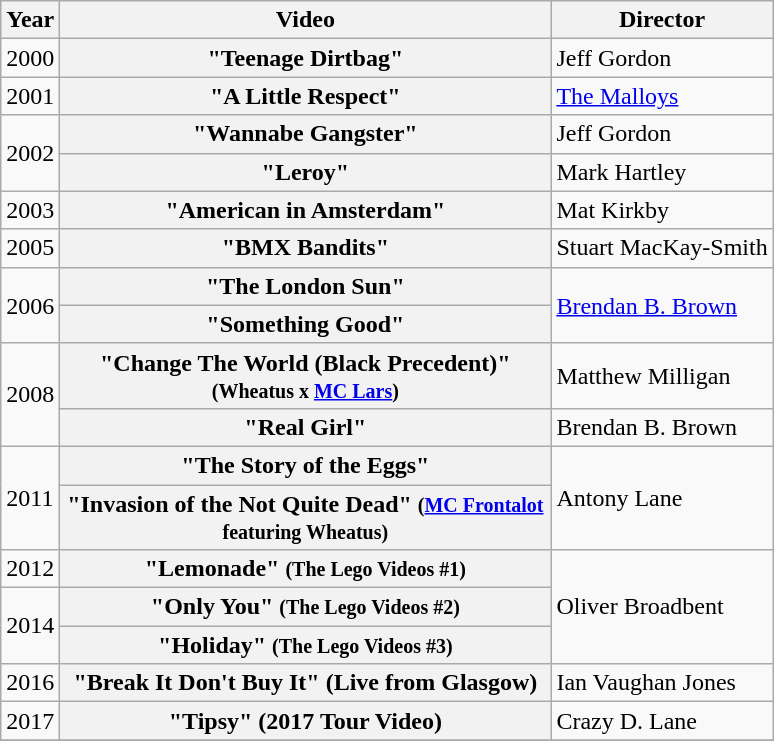<table class="wikitable plainrowheaders">
<tr>
<th>Year</th>
<th style="width:20em;">Video</th>
<th>Director</th>
</tr>
<tr>
<td>2000</td>
<th scope="row">"Teenage Dirtbag"</th>
<td>Jeff Gordon</td>
</tr>
<tr>
<td>2001</td>
<th scope="row">"A Little Respect"</th>
<td><a href='#'>The Malloys</a></td>
</tr>
<tr>
<td rowspan=2>2002</td>
<th scope="row">"Wannabe Gangster"</th>
<td>Jeff Gordon</td>
</tr>
<tr>
<th scope="row">"Leroy"</th>
<td>Mark Hartley</td>
</tr>
<tr>
<td>2003</td>
<th scope="row">"American in Amsterdam"</th>
<td>Mat Kirkby</td>
</tr>
<tr>
<td>2005</td>
<th scope="row">"BMX Bandits"</th>
<td>Stuart MacKay-Smith</td>
</tr>
<tr>
<td rowspan=2>2006</td>
<th scope="row">"The London Sun"</th>
<td rowspan="2"><a href='#'>Brendan B. Brown</a></td>
</tr>
<tr>
<th scope="row">"Something Good"</th>
</tr>
<tr>
<td rowspan=2>2008</td>
<th scope="row">"Change The World (Black Precedent)" <small>(Wheatus x <a href='#'>MC Lars</a>)</small></th>
<td>Matthew Milligan</td>
</tr>
<tr>
<th scope="row">"Real Girl"</th>
<td>Brendan B. Brown</td>
</tr>
<tr>
<td rowspan="2">2011</td>
<th scope="row">"The Story of the Eggs"</th>
<td rowspan="2">Antony Lane</td>
</tr>
<tr>
<th scope="row">"Invasion of the Not Quite Dead" <small>(<a href='#'>MC Frontalot</a> featuring Wheatus)</small></th>
</tr>
<tr>
<td>2012</td>
<th scope="row">"Lemonade" <small>(The Lego Videos #1)</small></th>
<td rowspan="3">Oliver Broadbent</td>
</tr>
<tr>
<td rowspan="2">2014</td>
<th scope="row">"Only You" <small>(The Lego Videos #2)</small></th>
</tr>
<tr>
<th scope="row">"Holiday" <small>(The Lego Videos #3)</small></th>
</tr>
<tr>
<td>2016</td>
<th scope="row">"Break It Don't Buy It" (Live from Glasgow)</th>
<td>Ian Vaughan Jones</td>
</tr>
<tr>
<td>2017</td>
<th scope="row">"Tipsy" (2017 Tour Video)</th>
<td>Crazy D. Lane</td>
</tr>
<tr>
</tr>
</table>
